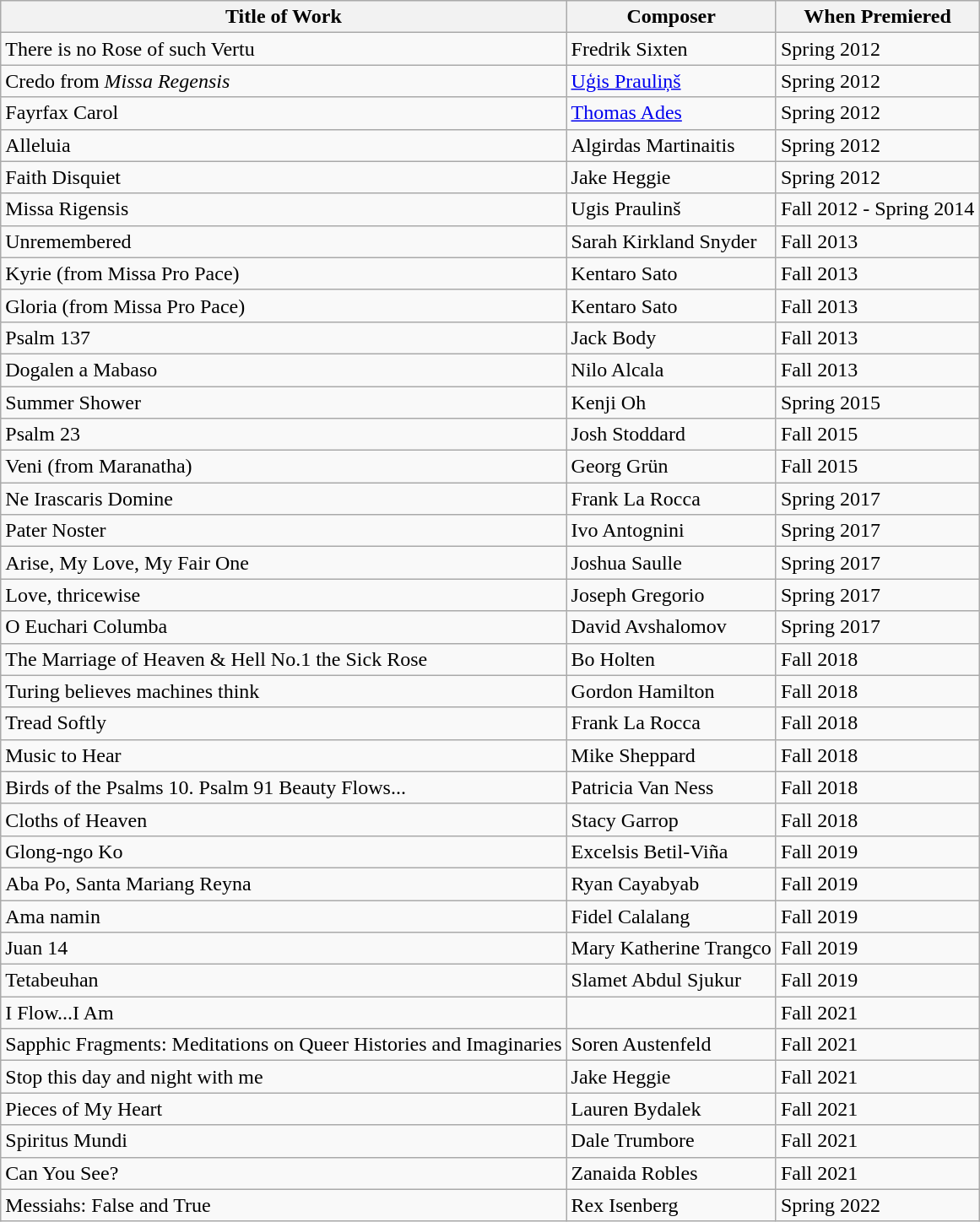<table class="wikitable">
<tr>
<th>Title of Work</th>
<th>Composer</th>
<th>When Premiered</th>
</tr>
<tr>
<td>There is no Rose of such Vertu</td>
<td>Fredrik Sixten</td>
<td>Spring 2012</td>
</tr>
<tr>
<td>Credo from <em>Missa Regensis</em></td>
<td><a href='#'>Uģis Prauliņš</a></td>
<td>Spring 2012</td>
</tr>
<tr>
<td>Fayrfax Carol</td>
<td><a href='#'>Thomas Ades</a></td>
<td>Spring 2012</td>
</tr>
<tr>
<td>Alleluia</td>
<td>Algirdas Martinaitis</td>
<td>Spring 2012</td>
</tr>
<tr>
<td>Faith Disquiet</td>
<td>Jake Heggie</td>
<td>Spring 2012</td>
</tr>
<tr>
<td>Missa Rigensis</td>
<td>Ugis Praulinš</td>
<td>Fall 2012 - Spring 2014</td>
</tr>
<tr>
<td>Unremembered</td>
<td>Sarah Kirkland Snyder</td>
<td>Fall 2013</td>
</tr>
<tr>
<td>Kyrie (from Missa Pro Pace)</td>
<td>Kentaro Sato</td>
<td>Fall 2013</td>
</tr>
<tr>
<td>Gloria (from Missa Pro Pace)</td>
<td>Kentaro Sato</td>
<td>Fall 2013</td>
</tr>
<tr>
<td>Psalm 137</td>
<td>Jack Body</td>
<td>Fall 2013</td>
</tr>
<tr>
<td>Dogalen a Mabaso</td>
<td>Nilo Alcala</td>
<td>Fall 2013</td>
</tr>
<tr>
<td>Summer Shower</td>
<td>Kenji Oh</td>
<td>Spring 2015</td>
</tr>
<tr>
<td>Psalm 23</td>
<td>Josh Stoddard</td>
<td>Fall 2015</td>
</tr>
<tr>
<td>Veni (from Maranatha)</td>
<td>Georg Grün</td>
<td>Fall 2015</td>
</tr>
<tr>
<td>Ne Irascaris Domine</td>
<td>Frank La Rocca</td>
<td>Spring 2017</td>
</tr>
<tr>
<td>Pater Noster</td>
<td>Ivo Antognini</td>
<td>Spring 2017</td>
</tr>
<tr>
<td>Arise, My Love, My Fair One</td>
<td>Joshua Saulle</td>
<td>Spring 2017</td>
</tr>
<tr>
<td>Love, thricewise</td>
<td>Joseph Gregorio</td>
<td>Spring 2017</td>
</tr>
<tr>
<td>O Euchari Columba</td>
<td>David Avshalomov</td>
<td>Spring 2017</td>
</tr>
<tr>
<td>The Marriage of Heaven & Hell No.1 the Sick Rose</td>
<td>Bo Holten</td>
<td>Fall 2018</td>
</tr>
<tr>
<td>Turing believes machines think</td>
<td>Gordon Hamilton</td>
<td>Fall 2018</td>
</tr>
<tr>
<td>Tread Softly</td>
<td>Frank La Rocca</td>
<td>Fall 2018</td>
</tr>
<tr>
<td>Music to Hear</td>
<td>Mike Sheppard</td>
<td>Fall 2018</td>
</tr>
<tr>
<td>Birds of the Psalms 10. Psalm 91 Beauty Flows...</td>
<td>Patricia Van Ness</td>
<td>Fall 2018</td>
</tr>
<tr>
<td>Cloths of Heaven</td>
<td>Stacy Garrop</td>
<td>Fall 2018</td>
</tr>
<tr>
<td>Glong-ngo Ko</td>
<td>Excelsis Betil-Viña</td>
<td>Fall 2019</td>
</tr>
<tr>
<td>Aba Po, Santa Mariang Reyna</td>
<td>Ryan Cayabyab</td>
<td>Fall 2019</td>
</tr>
<tr>
<td>Ama namin</td>
<td>Fidel Calalang</td>
<td>Fall 2019</td>
</tr>
<tr>
<td>Juan 14</td>
<td>Mary Katherine Trangco</td>
<td>Fall 2019</td>
</tr>
<tr>
<td>Tetabeuhan</td>
<td>Slamet Abdul Sjukur</td>
<td>Fall 2019</td>
</tr>
<tr>
<td>I Flow...I Am</td>
<td></td>
<td>Fall 2021</td>
</tr>
<tr>
<td>Sapphic Fragments: Meditations on Queer Histories and Imaginaries</td>
<td>Soren Austenfeld</td>
<td>Fall 2021</td>
</tr>
<tr>
<td>Stop this day and night with me</td>
<td>Jake Heggie</td>
<td>Fall 2021</td>
</tr>
<tr>
<td>Pieces of My Heart</td>
<td>Lauren Bydalek</td>
<td>Fall 2021</td>
</tr>
<tr>
<td>Spiritus Mundi</td>
<td>Dale Trumbore</td>
<td>Fall 2021</td>
</tr>
<tr>
<td>Can You See?</td>
<td>Zanaida Robles</td>
<td>Fall 2021</td>
</tr>
<tr>
<td>Messiahs: False and True</td>
<td>Rex Isenberg</td>
<td>Spring 2022</td>
</tr>
</table>
